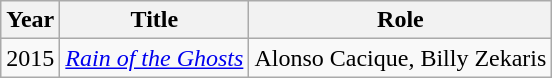<table class="wikitable sortable">
<tr>
<th>Year</th>
<th>Title</th>
<th>Role</th>
</tr>
<tr>
<td>2015</td>
<td><em><a href='#'>Rain of the Ghosts</a></em></td>
<td>Alonso Cacique, Billy Zekaris</td>
</tr>
</table>
